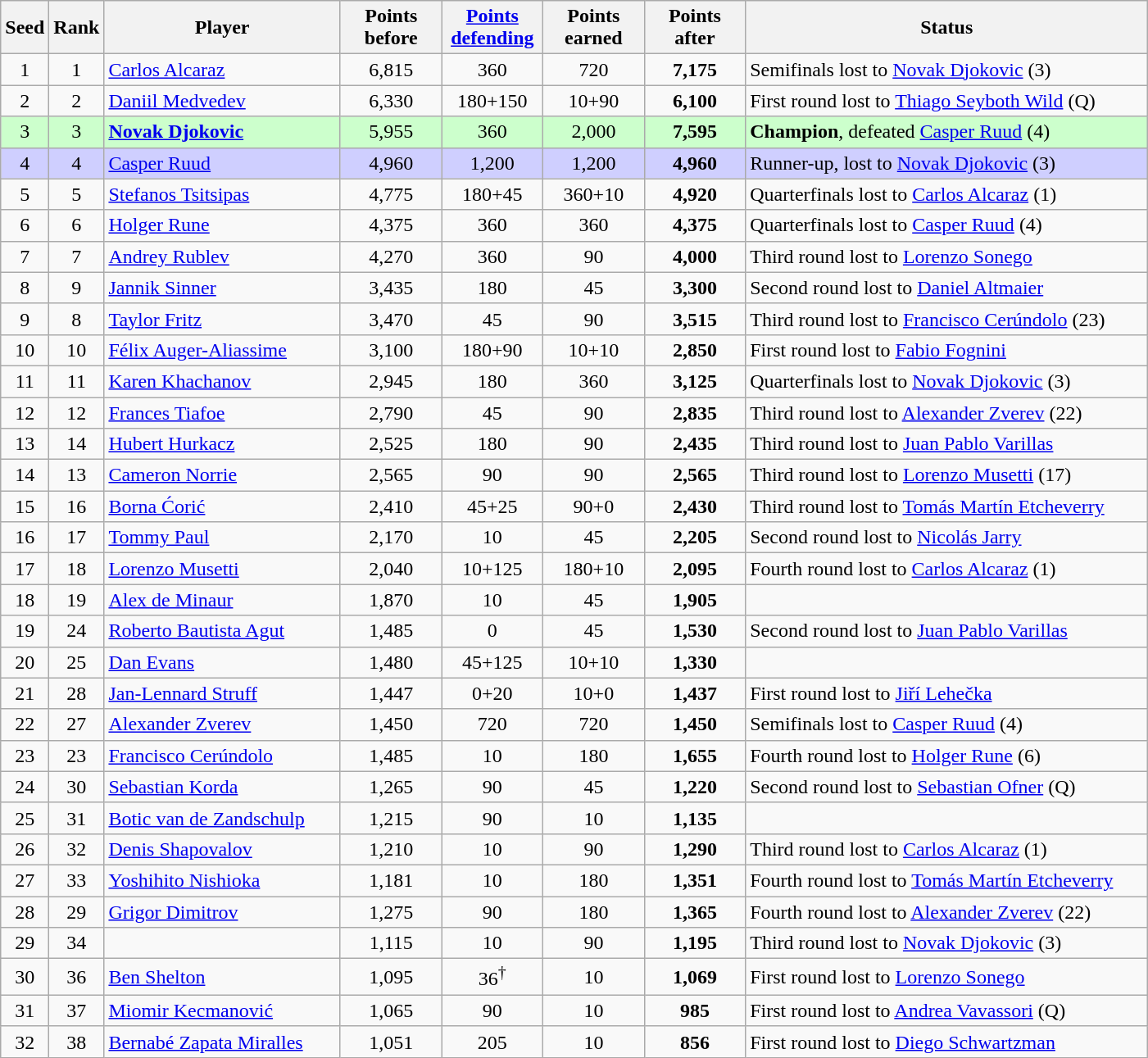<table class="wikitable sortable">
<tr>
<th style="width:30px;">Seed</th>
<th style="width:30px;">Rank</th>
<th style="width:185px;">Player</th>
<th style="width:75px;">Points before</th>
<th style="width:75px;"><a href='#'>Points defending</a></th>
<th style="width:75px;">Points earned</th>
<th style="width:75px;">Points after</th>
<th style="width:320px;">Status</th>
</tr>
<tr>
<td style="text-align:center;">1</td>
<td style="text-align:center;">1</td>
<td> <a href='#'>Carlos Alcaraz</a></td>
<td style="text-align:center;">6,815</td>
<td style="text-align:center;">360</td>
<td style="text-align:center;">720</td>
<td style="text-align:center;"><strong>7,175</strong></td>
<td>Semifinals lost to  <a href='#'>Novak Djokovic</a> (3)</td>
</tr>
<tr>
<td style="text-align:center;">2</td>
<td style="text-align:center;">2</td>
<td> <a href='#'>Daniil Medvedev</a></td>
<td style="text-align:center;">6,330</td>
<td style="text-align:center;">180+150</td>
<td style="text-align:center;">10+90</td>
<td style="text-align:center;"><strong>6,100</strong></td>
<td>First round lost to  <a href='#'>Thiago Seyboth Wild</a> (Q)</td>
</tr>
<tr style="background:#cfc;">
<td style="text-align:center;">3</td>
<td style="text-align:center;">3</td>
<td> <strong><a href='#'>Novak Djokovic</a></strong></td>
<td style="text-align:center;">5,955</td>
<td style="text-align:center;">360</td>
<td style="text-align:center;">2,000</td>
<td style="text-align:center;"><strong>7,595</strong></td>
<td><strong>Champion</strong>, defeated  <a href='#'>Casper Ruud</a> (4)</td>
</tr>
<tr style="background:#cfcfff">
<td style="text-align:center;">4</td>
<td style="text-align:center;">4</td>
<td> <a href='#'>Casper Ruud</a></td>
<td style="text-align:center;">4,960</td>
<td style="text-align:center;">1,200</td>
<td style="text-align:center;">1,200</td>
<td style="text-align:center;"><strong>4,960</strong></td>
<td>Runner-up, lost to  <a href='#'>Novak Djokovic</a> (3)</td>
</tr>
<tr>
<td style="text-align:center;">5</td>
<td style="text-align:center;">5</td>
<td> <a href='#'>Stefanos Tsitsipas</a></td>
<td style="text-align:center;">4,775</td>
<td style="text-align:center;">180+45</td>
<td style="text-align:center;">360+10</td>
<td style="text-align:center;"><strong>4,920</strong></td>
<td>Quarterfinals lost to  <a href='#'>Carlos Alcaraz</a> (1)</td>
</tr>
<tr>
<td style="text-align:center;">6</td>
<td style="text-align:center;">6</td>
<td> <a href='#'>Holger Rune</a></td>
<td style="text-align:center;">4,375</td>
<td style="text-align:center;">360</td>
<td style="text-align:center;">360</td>
<td style="text-align:center;"><strong>4,375</strong></td>
<td>Quarterfinals lost to  <a href='#'>Casper Ruud</a> (4)</td>
</tr>
<tr>
<td style="text-align:center;">7</td>
<td style="text-align:center;">7</td>
<td> <a href='#'>Andrey Rublev</a></td>
<td style="text-align:center;">4,270</td>
<td style="text-align:center;">360</td>
<td style="text-align:center;">90</td>
<td style="text-align:center;"><strong>4,000</strong></td>
<td>Third round lost to  <a href='#'>Lorenzo Sonego</a></td>
</tr>
<tr>
<td style="text-align:center;">8</td>
<td style="text-align:center;">9</td>
<td> <a href='#'>Jannik Sinner</a></td>
<td style="text-align:center;">3,435</td>
<td style="text-align:center;">180</td>
<td style="text-align:center;">45</td>
<td style="text-align:center;"><strong>3,300</strong></td>
<td>Second round lost to  <a href='#'>Daniel Altmaier</a></td>
</tr>
<tr>
<td style="text-align:center;">9</td>
<td style="text-align:center;">8</td>
<td> <a href='#'>Taylor Fritz</a></td>
<td style="text-align:center;">3,470</td>
<td style="text-align:center;">45</td>
<td style="text-align:center;">90</td>
<td style="text-align:center;"><strong>3,515</strong></td>
<td>Third round lost to  <a href='#'>Francisco Cerúndolo</a> (23)</td>
</tr>
<tr>
<td style="text-align:center;">10</td>
<td style="text-align:center;">10</td>
<td> <a href='#'>Félix Auger-Aliassime</a></td>
<td style="text-align:center;">3,100</td>
<td style="text-align:center;">180+90</td>
<td style="text-align:center;">10+10</td>
<td style="text-align:center;"><strong>2,850</strong></td>
<td>First round lost to  <a href='#'>Fabio Fognini</a></td>
</tr>
<tr>
<td style="text-align:center;">11</td>
<td style="text-align:center;">11</td>
<td> <a href='#'>Karen Khachanov</a></td>
<td style="text-align:center;">2,945</td>
<td style="text-align:center;">180</td>
<td style="text-align:center;">360</td>
<td style="text-align:center;"><strong>3,125</strong></td>
<td>Quarterfinals lost to  <a href='#'>Novak Djokovic</a> (3)</td>
</tr>
<tr>
<td style="text-align:center;">12</td>
<td style="text-align:center;">12</td>
<td> <a href='#'>Frances Tiafoe</a></td>
<td style="text-align:center;">2,790</td>
<td style="text-align:center;">45</td>
<td style="text-align:center;">90</td>
<td style="text-align:center;"><strong>2,835</strong></td>
<td>Third round lost to  <a href='#'>Alexander Zverev</a> (22)</td>
</tr>
<tr>
<td style="text-align:center;">13</td>
<td style="text-align:center;">14</td>
<td> <a href='#'>Hubert Hurkacz</a></td>
<td style="text-align:center;">2,525</td>
<td style="text-align:center;">180</td>
<td style="text-align:center;">90</td>
<td style="text-align:center;"><strong>2,435</strong></td>
<td>Third round lost to  <a href='#'>Juan Pablo Varillas</a></td>
</tr>
<tr>
<td style="text-align:center;">14</td>
<td style="text-align:center;">13</td>
<td> <a href='#'>Cameron Norrie</a></td>
<td style="text-align:center;">2,565</td>
<td style="text-align:center;">90</td>
<td style="text-align:center;">90</td>
<td style="text-align:center;"><strong>2,565</strong></td>
<td>Third round lost to  <a href='#'>Lorenzo Musetti</a> (17)</td>
</tr>
<tr>
<td style="text-align:center;">15</td>
<td style="text-align:center;">16</td>
<td> <a href='#'>Borna Ćorić</a></td>
<td style="text-align:center;">2,410</td>
<td style="text-align:center;">45+25</td>
<td style="text-align:center;">90+0</td>
<td style="text-align:center;"><strong>2,430</strong></td>
<td>Third round lost to  <a href='#'>Tomás Martín Etcheverry</a></td>
</tr>
<tr>
<td style="text-align:center;">16</td>
<td style="text-align:center;">17</td>
<td> <a href='#'>Tommy Paul</a></td>
<td style="text-align:center;">2,170</td>
<td style="text-align:center;">10</td>
<td style="text-align:center;">45</td>
<td style="text-align:center;"><strong>2,205</strong></td>
<td>Second round lost to  <a href='#'>Nicolás Jarry</a></td>
</tr>
<tr>
<td style="text-align:center;">17</td>
<td style="text-align:center;">18</td>
<td> <a href='#'>Lorenzo Musetti</a></td>
<td style="text-align:center;">2,040</td>
<td style="text-align:center;">10+125</td>
<td style="text-align:center;">180+10</td>
<td style="text-align:center;"><strong>2,095</strong></td>
<td>Fourth round lost to  <a href='#'>Carlos Alcaraz</a> (1)</td>
</tr>
<tr>
<td style="text-align:center;">18</td>
<td style="text-align:center;">19</td>
<td> <a href='#'>Alex de Minaur</a></td>
<td style="text-align:center;">1,870</td>
<td style="text-align:center;">10</td>
<td style="text-align:center;">45</td>
<td style="text-align:center;"><strong>1,905</strong></td>
<td></td>
</tr>
<tr>
<td style="text-align:center;">19</td>
<td style="text-align:center;">24</td>
<td> <a href='#'>Roberto Bautista Agut</a></td>
<td style="text-align:center;">1,485</td>
<td style="text-align:center;">0</td>
<td style="text-align:center;">45</td>
<td style="text-align:center;"><strong>1,530</strong></td>
<td>Second round lost to  <a href='#'>Juan Pablo Varillas</a></td>
</tr>
<tr>
<td style="text-align:center;">20</td>
<td style="text-align:center;">25</td>
<td> <a href='#'>Dan Evans</a></td>
<td style="text-align:center;">1,480</td>
<td style="text-align:center;">45+125</td>
<td style="text-align:center;">10+10</td>
<td style="text-align:center;"><strong>1,330</strong></td>
<td></td>
</tr>
<tr>
<td style="text-align:center;">21</td>
<td style="text-align:center;">28</td>
<td> <a href='#'>Jan-Lennard Struff</a></td>
<td style="text-align:center;">1,447</td>
<td style="text-align:center;">0+20</td>
<td style="text-align:center;">10+0</td>
<td style="text-align:center;"><strong>1,437</strong></td>
<td>First round lost to  <a href='#'>Jiří Lehečka</a></td>
</tr>
<tr>
<td style="text-align:center;">22</td>
<td style="text-align:center;">27</td>
<td> <a href='#'>Alexander Zverev</a></td>
<td style="text-align:center;">1,450</td>
<td style="text-align:center;">720</td>
<td style="text-align:center;">720</td>
<td style="text-align:center;"><strong>1,450</strong></td>
<td>Semifinals lost to  <a href='#'>Casper Ruud</a> (4)</td>
</tr>
<tr>
<td style="text-align:center;">23</td>
<td style="text-align:center;">23</td>
<td> <a href='#'>Francisco Cerúndolo</a></td>
<td style="text-align:center;">1,485</td>
<td style="text-align:center;">10</td>
<td style="text-align:center;">180</td>
<td style="text-align:center;"><strong>1,655</strong></td>
<td>Fourth round lost to  <a href='#'>Holger Rune</a> (6)</td>
</tr>
<tr>
<td style="text-align:center;">24</td>
<td style="text-align:center;">30</td>
<td> <a href='#'>Sebastian Korda</a></td>
<td style="text-align:center;">1,265</td>
<td style="text-align:center;">90</td>
<td style="text-align:center;">45</td>
<td style="text-align:center;"><strong>1,220</strong></td>
<td>Second round lost to  <a href='#'>Sebastian Ofner</a> (Q)</td>
</tr>
<tr>
<td style="text-align:center;">25</td>
<td style="text-align:center;">31</td>
<td> <a href='#'>Botic van de Zandschulp</a></td>
<td style="text-align:center;">1,215</td>
<td style="text-align:center;">90</td>
<td style="text-align:center;">10</td>
<td style="text-align:center;"><strong>1,135</strong></td>
<td></td>
</tr>
<tr>
<td style="text-align:center;">26</td>
<td style="text-align:center;">32</td>
<td> <a href='#'>Denis Shapovalov</a></td>
<td style="text-align:center;">1,210</td>
<td style="text-align:center;">10</td>
<td style="text-align:center;">90</td>
<td style="text-align:center;"><strong>1,290</strong></td>
<td>Third round lost to  <a href='#'>Carlos Alcaraz</a> (1)</td>
</tr>
<tr>
<td style="text-align:center;">27</td>
<td style="text-align:center;">33</td>
<td> <a href='#'>Yoshihito Nishioka</a></td>
<td style="text-align:center;">1,181</td>
<td style="text-align:center;">10</td>
<td style="text-align:center;">180</td>
<td style="text-align:center;"><strong>1,351</strong></td>
<td>Fourth round lost to  <a href='#'>Tomás Martín Etcheverry</a></td>
</tr>
<tr>
<td style="text-align:center;">28</td>
<td style="text-align:center;">29</td>
<td> <a href='#'>Grigor Dimitrov</a></td>
<td style="text-align:center;">1,275</td>
<td style="text-align:center;">90</td>
<td style="text-align:center;">180</td>
<td style="text-align:center;"><strong>1,365</strong></td>
<td>Fourth round lost to  <a href='#'>Alexander Zverev</a> (22)</td>
</tr>
<tr>
<td style="text-align:center;">29</td>
<td style="text-align:center;">34</td>
<td></td>
<td style="text-align:center;">1,115</td>
<td style="text-align:center;">10</td>
<td style="text-align:center;">90</td>
<td style="text-align:center;"><strong>1,195</strong></td>
<td>Third round lost to  <a href='#'>Novak Djokovic</a> (3)</td>
</tr>
<tr>
<td style="text-align:center;">30</td>
<td style="text-align:center;">36</td>
<td> <a href='#'>Ben Shelton</a></td>
<td style="text-align:center;">1,095</td>
<td style="text-align:center;">36<sup>†</sup></td>
<td style="text-align:center;">10</td>
<td style="text-align:center;"><strong>1,069</strong></td>
<td>First round lost to  <a href='#'>Lorenzo Sonego</a></td>
</tr>
<tr>
<td style="text-align:center;">31</td>
<td style="text-align:center;">37</td>
<td> <a href='#'>Miomir Kecmanović</a></td>
<td style="text-align:center;">1,065</td>
<td style="text-align:center;">90</td>
<td style="text-align:center;">10</td>
<td style="text-align:center;"><strong>985</strong></td>
<td>First round lost to  <a href='#'>Andrea Vavassori</a> (Q)</td>
</tr>
<tr>
<td style="text-align:center;">32</td>
<td style="text-align:center;">38</td>
<td> <a href='#'>Bernabé Zapata Miralles</a></td>
<td style="text-align:center;">1,051</td>
<td style="text-align:center;">205</td>
<td style="text-align:center;">10</td>
<td style="text-align:center;"><strong>856</strong></td>
<td>First round lost to  <a href='#'>Diego Schwartzman</a></td>
</tr>
</table>
